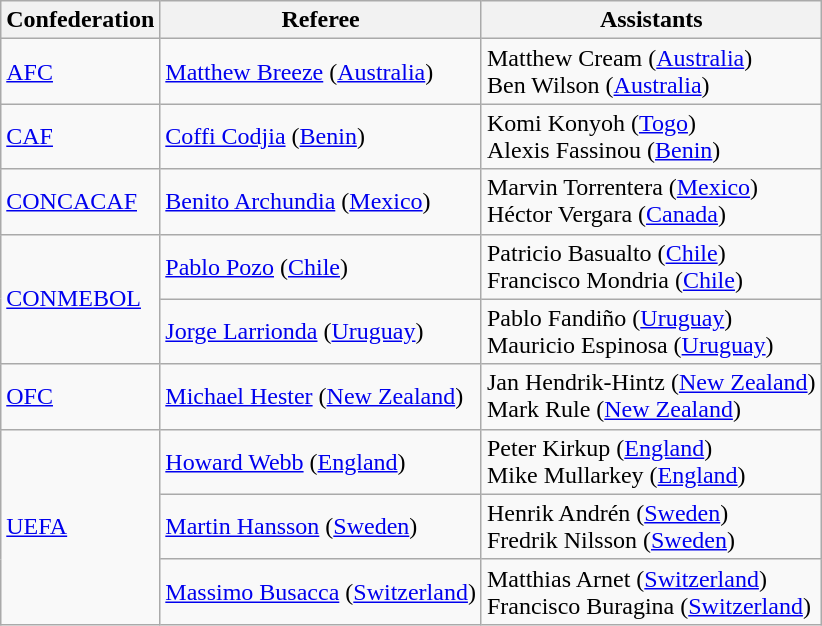<table class="wikitable">
<tr>
<th>Confederation</th>
<th>Referee</th>
<th>Assistants</th>
</tr>
<tr>
<td><a href='#'>AFC</a></td>
<td><a href='#'>Matthew Breeze</a> (<a href='#'>Australia</a>)</td>
<td>Matthew Cream (<a href='#'>Australia</a>)<br>Ben Wilson (<a href='#'>Australia</a>)</td>
</tr>
<tr>
<td><a href='#'>CAF</a></td>
<td><a href='#'>Coffi Codjia</a> (<a href='#'>Benin</a>)</td>
<td>Komi Konyoh (<a href='#'>Togo</a>)<br>Alexis Fassinou (<a href='#'>Benin</a>)</td>
</tr>
<tr>
<td><a href='#'>CONCACAF</a></td>
<td><a href='#'>Benito Archundia</a> (<a href='#'>Mexico</a>)</td>
<td>Marvin Torrentera (<a href='#'>Mexico</a>)<br>Héctor Vergara (<a href='#'>Canada</a>)</td>
</tr>
<tr>
<td rowspan="2"><a href='#'>CONMEBOL</a></td>
<td><a href='#'>Pablo Pozo</a> (<a href='#'>Chile</a>)</td>
<td>Patricio Basualto (<a href='#'>Chile</a>)<br>Francisco Mondria (<a href='#'>Chile</a>)</td>
</tr>
<tr>
<td><a href='#'>Jorge Larrionda</a> (<a href='#'>Uruguay</a>)</td>
<td>Pablo Fandiño (<a href='#'>Uruguay</a>)<br>Mauricio Espinosa (<a href='#'>Uruguay</a>)</td>
</tr>
<tr>
<td><a href='#'>OFC</a></td>
<td><a href='#'>Michael Hester</a> (<a href='#'>New Zealand</a>)</td>
<td>Jan Hendrik-Hintz (<a href='#'>New Zealand</a>)<br>Mark Rule (<a href='#'>New Zealand</a>)</td>
</tr>
<tr>
<td rowspan="3"><a href='#'>UEFA</a></td>
<td><a href='#'>Howard Webb</a> (<a href='#'>England</a>)</td>
<td>Peter Kirkup (<a href='#'>England</a>)<br>Mike Mullarkey (<a href='#'>England</a>)</td>
</tr>
<tr>
<td><a href='#'>Martin Hansson</a> (<a href='#'>Sweden</a>)</td>
<td>Henrik Andrén (<a href='#'>Sweden</a>)<br>Fredrik Nilsson (<a href='#'>Sweden</a>)</td>
</tr>
<tr>
<td><a href='#'>Massimo Busacca</a> (<a href='#'>Switzerland</a>)</td>
<td>Matthias Arnet (<a href='#'>Switzerland</a>)<br>Francisco Buragina (<a href='#'>Switzerland</a>)</td>
</tr>
</table>
